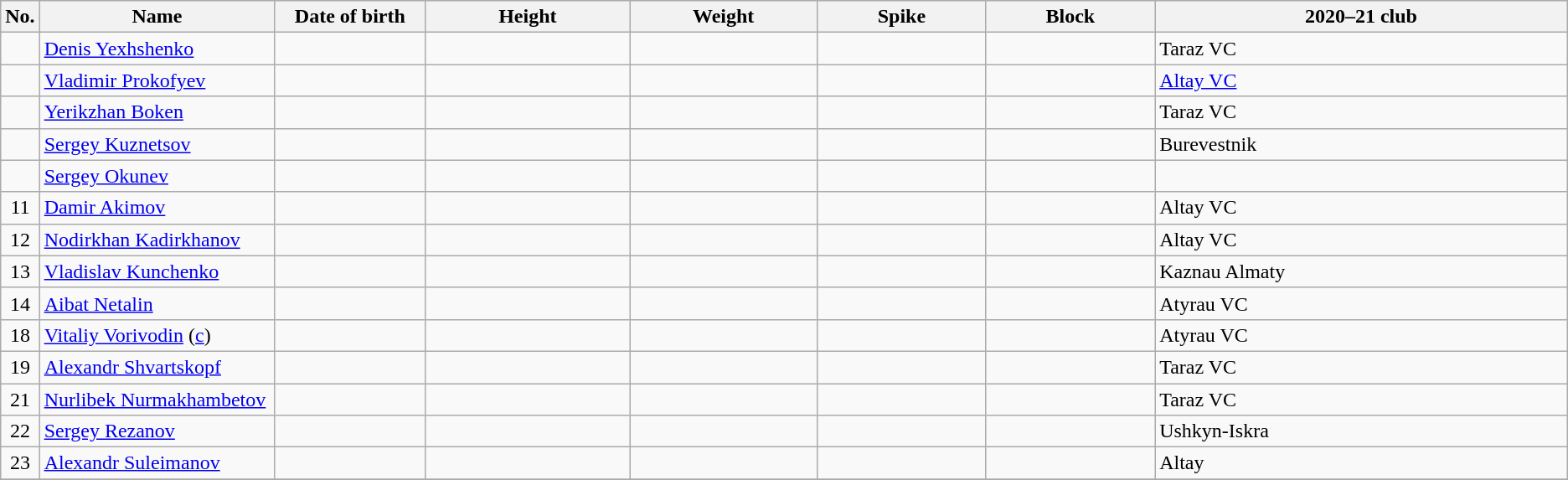<table class="wikitable sortable" style="text-align:center;">
<tr>
<th>No.</th>
<th style="width:12em">Name</th>
<th style="width:8em">Date of birth</th>
<th style="width:11em">Height</th>
<th style="width:10em">Weight</th>
<th style="width:9em">Spike</th>
<th style="width:9em">Block</th>
<th style="width:23em">2020–21 club</th>
</tr>
<tr>
<td></td>
<td align=left><a href='#'>Denis Yexhshenko</a></td>
<td align=right></td>
<td></td>
<td></td>
<td></td>
<td></td>
<td style="text-align:left;"> Taraz VC</td>
</tr>
<tr>
<td></td>
<td align=left><a href='#'>Vladimir Prokofyev</a></td>
<td align=right></td>
<td></td>
<td></td>
<td></td>
<td></td>
<td style="text-align:left;"> <a href='#'>Altay VC</a></td>
</tr>
<tr>
<td></td>
<td align=left><a href='#'>Yerikzhan Boken</a></td>
<td align=right></td>
<td></td>
<td></td>
<td></td>
<td></td>
<td style="text-align:left;"> Taraz VC</td>
</tr>
<tr>
<td></td>
<td align=left><a href='#'>Sergey Kuznetsov</a></td>
<td align=right></td>
<td></td>
<td></td>
<td></td>
<td></td>
<td style="text-align:left;"> Burevestnik</td>
</tr>
<tr>
<td></td>
<td align=left><a href='#'>Sergey Okunev</a></td>
<td align=right></td>
<td></td>
<td></td>
<td></td>
<td></td>
<td></td>
</tr>
<tr>
<td>11</td>
<td align=left><a href='#'>Damir Akimov</a></td>
<td align=right></td>
<td></td>
<td></td>
<td></td>
<td></td>
<td style="text-align:left;"> Altay VC</td>
</tr>
<tr>
<td>12</td>
<td align=left><a href='#'>Nodirkhan Kadirkhanov</a></td>
<td align=right></td>
<td></td>
<td></td>
<td></td>
<td></td>
<td style="text-align:left;"> Altay VC</td>
</tr>
<tr>
<td>13</td>
<td align=left><a href='#'>Vladislav Kunchenko</a></td>
<td align=right></td>
<td></td>
<td></td>
<td></td>
<td></td>
<td style="text-align:left;"> Kaznau Almaty</td>
</tr>
<tr>
<td>14</td>
<td align=left><a href='#'>Aibat Netalin</a></td>
<td align=right></td>
<td></td>
<td></td>
<td></td>
<td></td>
<td style="text-align:left;"> Atyrau VC</td>
</tr>
<tr>
<td>18</td>
<td align=left><a href='#'>Vitaliy Vorivodin</a> (<a href='#'>c</a>)</td>
<td align=right></td>
<td></td>
<td></td>
<td></td>
<td></td>
<td style="text-align:left;"> Atyrau VC</td>
</tr>
<tr>
<td>19</td>
<td align=left><a href='#'>Alexandr Shvartskopf</a></td>
<td align=right></td>
<td></td>
<td></td>
<td></td>
<td></td>
<td style="text-align:left;"> Taraz VC</td>
</tr>
<tr>
<td>21</td>
<td align=left><a href='#'>Nurlibek Nurmakhambetov</a></td>
<td align=right></td>
<td></td>
<td></td>
<td></td>
<td></td>
<td style="text-align:left;"> Taraz VC</td>
</tr>
<tr>
<td>22</td>
<td align=left><a href='#'>Sergey Rezanov</a></td>
<td align=right></td>
<td></td>
<td></td>
<td></td>
<td></td>
<td style="text-align:left;"> Ushkyn-Iskra</td>
</tr>
<tr>
<td>23</td>
<td align=left><a href='#'>Alexandr Suleimanov</a></td>
<td align=right></td>
<td></td>
<td></td>
<td></td>
<td></td>
<td style="text-align:left;"> Altay</td>
</tr>
<tr>
</tr>
</table>
